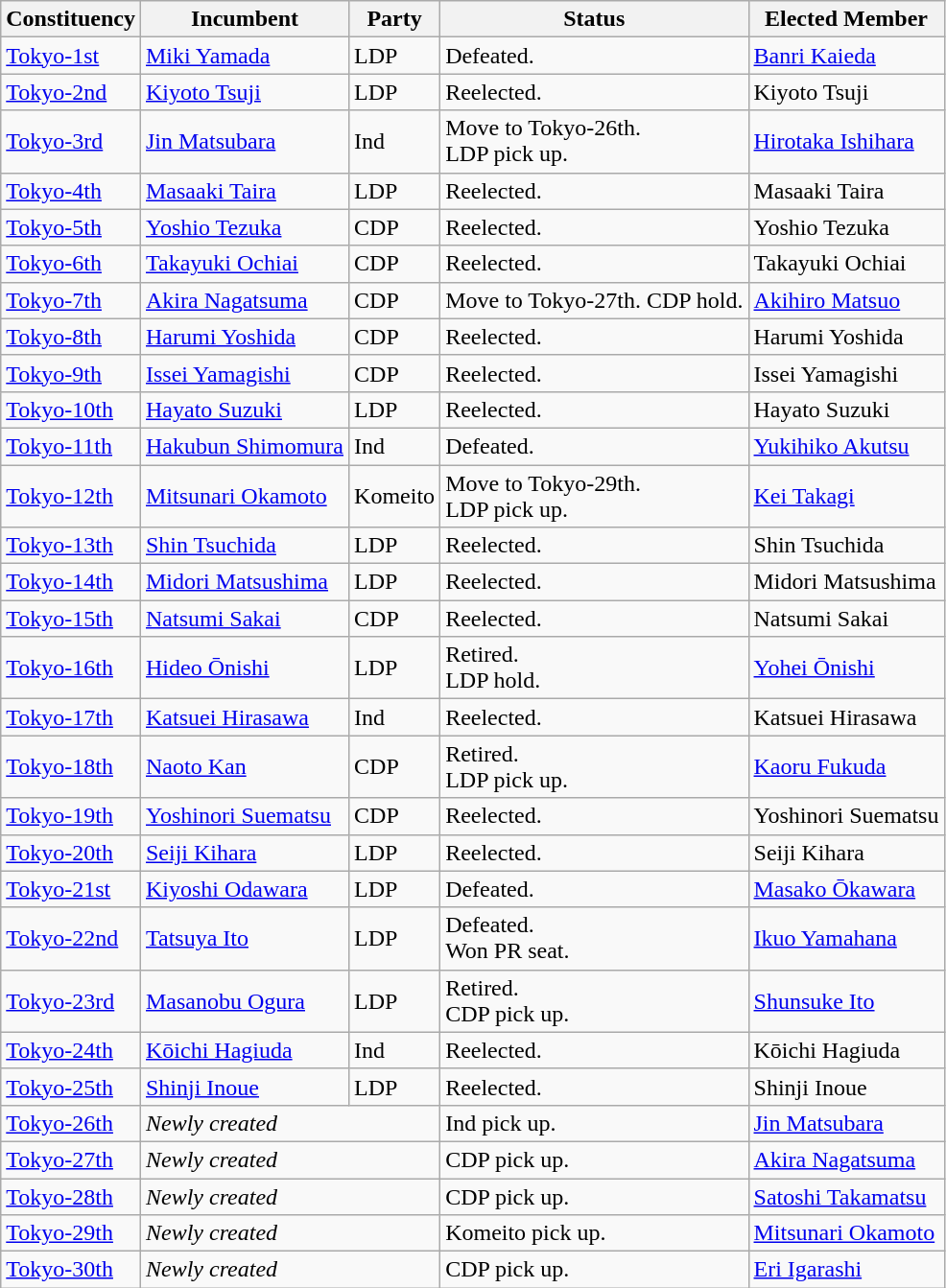<table class="wikitable">
<tr>
<th>Constituency</th>
<th>Incumbent</th>
<th>Party</th>
<th>Status</th>
<th>Elected Member</th>
</tr>
<tr>
<td><a href='#'>Tokyo-1st</a></td>
<td><a href='#'>Miki Yamada</a></td>
<td>LDP</td>
<td>Defeated.</td>
<td><a href='#'>Banri Kaieda</a></td>
</tr>
<tr>
<td><a href='#'>Tokyo-2nd</a></td>
<td><a href='#'>Kiyoto Tsuji</a></td>
<td>LDP</td>
<td>Reelected.</td>
<td>Kiyoto Tsuji</td>
</tr>
<tr>
<td><a href='#'>Tokyo-3rd</a></td>
<td><a href='#'>Jin Matsubara</a></td>
<td>Ind</td>
<td>Move to Tokyo-26th.<br>LDP pick up.</td>
<td><a href='#'>Hirotaka Ishihara</a></td>
</tr>
<tr>
<td><a href='#'>Tokyo-4th</a></td>
<td><a href='#'>Masaaki Taira</a></td>
<td>LDP</td>
<td>Reelected.</td>
<td>Masaaki Taira</td>
</tr>
<tr>
<td><a href='#'>Tokyo-5th</a></td>
<td><a href='#'>Yoshio Tezuka</a></td>
<td>CDP</td>
<td>Reelected.</td>
<td>Yoshio Tezuka</td>
</tr>
<tr>
<td><a href='#'>Tokyo-6th</a></td>
<td><a href='#'>Takayuki Ochiai</a></td>
<td>CDP</td>
<td>Reelected.</td>
<td>Takayuki Ochiai</td>
</tr>
<tr>
<td><a href='#'>Tokyo-7th</a></td>
<td><a href='#'>Akira Nagatsuma</a></td>
<td>CDP</td>
<td>Move to Tokyo-27th. CDP hold.</td>
<td><a href='#'>Akihiro Matsuo</a></td>
</tr>
<tr>
<td><a href='#'>Tokyo-8th</a></td>
<td><a href='#'>Harumi Yoshida</a></td>
<td>CDP</td>
<td>Reelected.</td>
<td>Harumi Yoshida</td>
</tr>
<tr>
<td><a href='#'>Tokyo-9th</a></td>
<td><a href='#'>Issei Yamagishi</a></td>
<td>CDP</td>
<td>Reelected.</td>
<td>Issei Yamagishi</td>
</tr>
<tr>
<td><a href='#'>Tokyo-10th</a></td>
<td><a href='#'>Hayato Suzuki</a></td>
<td>LDP</td>
<td>Reelected.</td>
<td>Hayato Suzuki</td>
</tr>
<tr>
<td><a href='#'>Tokyo-11th</a></td>
<td><a href='#'>Hakubun Shimomura</a></td>
<td>Ind</td>
<td>Defeated.</td>
<td><a href='#'>Yukihiko Akutsu</a></td>
</tr>
<tr>
<td><a href='#'>Tokyo-12th</a></td>
<td><a href='#'>Mitsunari Okamoto</a></td>
<td>Komeito</td>
<td>Move to Tokyo-29th.<br>LDP pick up.</td>
<td><a href='#'>Kei Takagi</a></td>
</tr>
<tr>
<td><a href='#'>Tokyo-13th</a></td>
<td><a href='#'>Shin Tsuchida</a></td>
<td>LDP</td>
<td>Reelected.</td>
<td>Shin Tsuchida</td>
</tr>
<tr>
<td><a href='#'>Tokyo-14th</a></td>
<td><a href='#'>Midori Matsushima</a></td>
<td>LDP</td>
<td>Reelected.</td>
<td>Midori Matsushima</td>
</tr>
<tr>
<td><a href='#'>Tokyo-15th</a></td>
<td><a href='#'>Natsumi Sakai</a></td>
<td>CDP</td>
<td>Reelected.</td>
<td>Natsumi Sakai</td>
</tr>
<tr>
<td><a href='#'>Tokyo-16th</a></td>
<td><a href='#'>Hideo Ōnishi</a></td>
<td>LDP</td>
<td>Retired.<br>LDP hold.</td>
<td><a href='#'>Yohei Ōnishi</a></td>
</tr>
<tr>
<td><a href='#'>Tokyo-17th</a></td>
<td><a href='#'>Katsuei Hirasawa</a></td>
<td>Ind</td>
<td>Reelected.</td>
<td>Katsuei Hirasawa</td>
</tr>
<tr>
<td><a href='#'>Tokyo-18th</a></td>
<td><a href='#'>Naoto Kan</a></td>
<td>CDP</td>
<td>Retired.<br>LDP pick up.</td>
<td><a href='#'>Kaoru Fukuda</a></td>
</tr>
<tr>
<td><a href='#'>Tokyo-19th</a></td>
<td><a href='#'>Yoshinori Suematsu</a></td>
<td>CDP</td>
<td>Reelected.</td>
<td>Yoshinori Suematsu</td>
</tr>
<tr>
<td><a href='#'>Tokyo-20th</a></td>
<td><a href='#'>Seiji Kihara</a></td>
<td>LDP</td>
<td>Reelected.</td>
<td>Seiji Kihara</td>
</tr>
<tr>
<td><a href='#'>Tokyo-21st</a></td>
<td><a href='#'>Kiyoshi Odawara</a></td>
<td>LDP</td>
<td>Defeated.</td>
<td><a href='#'>Masako Ōkawara</a></td>
</tr>
<tr>
<td><a href='#'>Tokyo-22nd</a></td>
<td><a href='#'>Tatsuya Ito</a></td>
<td>LDP</td>
<td>Defeated.<br>Won PR seat.</td>
<td><a href='#'>Ikuo Yamahana</a></td>
</tr>
<tr>
<td><a href='#'>Tokyo-23rd</a></td>
<td><a href='#'>Masanobu Ogura</a></td>
<td>LDP</td>
<td>Retired.<br>CDP pick up.</td>
<td><a href='#'>Shunsuke Ito</a></td>
</tr>
<tr>
<td><a href='#'>Tokyo-24th</a></td>
<td><a href='#'>Kōichi Hagiuda</a></td>
<td>Ind</td>
<td>Reelected.</td>
<td>Kōichi Hagiuda</td>
</tr>
<tr>
<td><a href='#'>Tokyo-25th</a></td>
<td><a href='#'>Shinji Inoue</a></td>
<td>LDP</td>
<td>Reelected.</td>
<td>Shinji Inoue</td>
</tr>
<tr>
<td><a href='#'>Tokyo-26th</a></td>
<td colspan=2><em>Newly created</em></td>
<td>Ind pick up.</td>
<td><a href='#'>Jin Matsubara</a></td>
</tr>
<tr>
<td><a href='#'>Tokyo-27th</a></td>
<td colspan=2><em>Newly created</em></td>
<td>CDP pick up.</td>
<td><a href='#'>Akira Nagatsuma</a></td>
</tr>
<tr>
<td><a href='#'>Tokyo-28th</a></td>
<td colspan=2><em>Newly created</em></td>
<td>CDP pick up.</td>
<td><a href='#'>Satoshi Takamatsu</a></td>
</tr>
<tr>
<td><a href='#'>Tokyo-29th</a></td>
<td colspan=2><em>Newly created</em></td>
<td>Komeito pick up.</td>
<td><a href='#'>Mitsunari Okamoto</a></td>
</tr>
<tr>
<td><a href='#'>Tokyo-30th</a></td>
<td colspan=2><em>Newly created</em></td>
<td>CDP pick up.</td>
<td><a href='#'>Eri Igarashi</a></td>
</tr>
</table>
